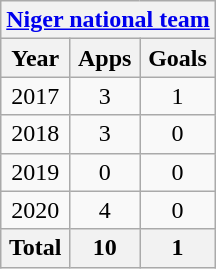<table class="wikitable" style="text-align:center">
<tr>
<th colspan=3><a href='#'>Niger national team</a></th>
</tr>
<tr>
<th>Year</th>
<th>Apps</th>
<th>Goals</th>
</tr>
<tr>
<td>2017</td>
<td>3</td>
<td>1</td>
</tr>
<tr>
<td>2018</td>
<td>3</td>
<td>0</td>
</tr>
<tr>
<td>2019</td>
<td>0</td>
<td>0</td>
</tr>
<tr>
<td>2020</td>
<td>4</td>
<td>0</td>
</tr>
<tr>
<th>Total</th>
<th>10</th>
<th>1</th>
</tr>
</table>
